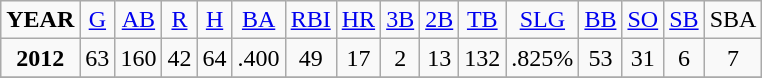<table class="sortable wikitable" style="text-align:center;">
<tr>
<td><strong>YEAR</strong></td>
<td><a href='#'>G</a></td>
<td><a href='#'>AB</a></td>
<td><a href='#'>R</a></td>
<td><a href='#'>H</a></td>
<td><a href='#'>BA</a></td>
<td><a href='#'>RBI</a></td>
<td><a href='#'>HR</a></td>
<td><a href='#'>3B</a></td>
<td><a href='#'>2B</a></td>
<td><a href='#'>TB</a></td>
<td><a href='#'>SLG</a></td>
<td><a href='#'>BB</a></td>
<td><a href='#'>SO</a></td>
<td><a href='#'>SB</a></td>
<td>SBA</td>
</tr>
<tr>
<td><strong>2012</strong></td>
<td>63</td>
<td>160</td>
<td>42</td>
<td>64</td>
<td>.400</td>
<td>49</td>
<td>17</td>
<td>2</td>
<td>13</td>
<td>132</td>
<td>.825%</td>
<td>53</td>
<td>31</td>
<td>6</td>
<td>7</td>
</tr>
<tr>
</tr>
</table>
